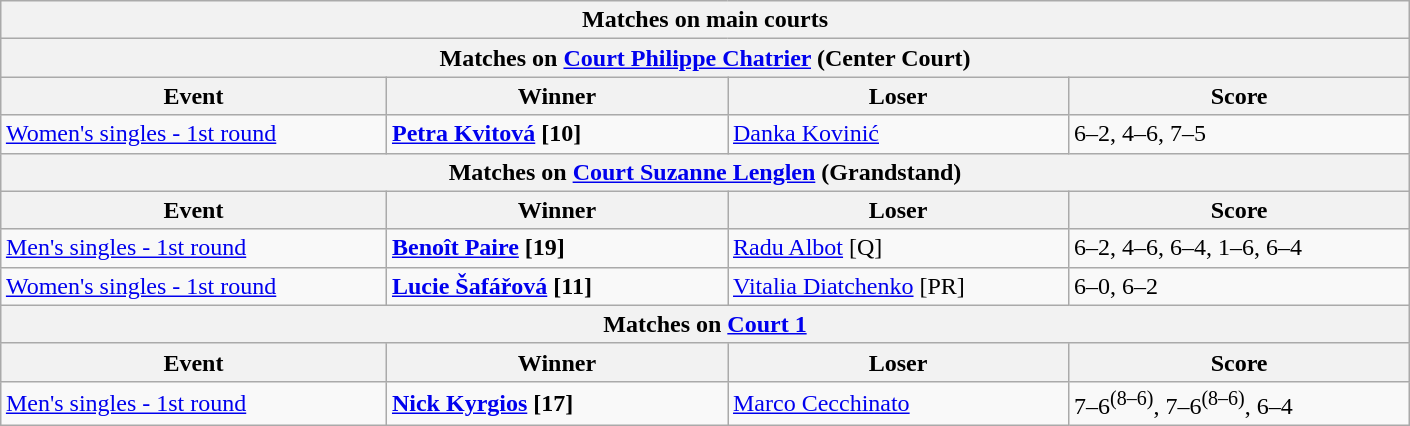<table class="wikitable collapsible uncollapsed" style=margin:auto>
<tr>
<th colspan=4 style=white-space:nowrap>Matches on main courts</th>
</tr>
<tr>
<th colspan=4><strong>Matches on <a href='#'>Court Philippe Chatrier</a> (Center Court)</strong></th>
</tr>
<tr>
<th width=250>Event</th>
<th width=220>Winner</th>
<th width=220>Loser</th>
<th width=220>Score</th>
</tr>
<tr>
<td><a href='#'>Women's singles - 1st round</a></td>
<td> <strong><a href='#'>Petra Kvitová</a> [10]</strong></td>
<td> <a href='#'>Danka Kovinić</a></td>
<td>6–2, 4–6, 7–5</td>
</tr>
<tr>
<th colspan=4><strong>Matches on <a href='#'>Court Suzanne Lenglen</a> (Grandstand)</strong></th>
</tr>
<tr>
<th width=250>Event</th>
<th width=220>Winner</th>
<th width=220>Loser</th>
<th width=220>Score</th>
</tr>
<tr>
<td><a href='#'>Men's singles - 1st round</a></td>
<td> <strong><a href='#'>Benoît Paire</a> [19]</strong></td>
<td> <a href='#'>Radu Albot</a> [Q]</td>
<td>6–2, 4–6, 6–4, 1–6, 6–4</td>
</tr>
<tr>
<td><a href='#'>Women's singles - 1st round</a></td>
<td> <strong><a href='#'>Lucie Šafářová</a> [11]</strong></td>
<td> <a href='#'>Vitalia Diatchenko</a> [PR]</td>
<td>6–0, 6–2</td>
</tr>
<tr>
<th colspan=4><strong>Matches on <a href='#'>Court 1</a></strong></th>
</tr>
<tr>
<th width=250>Event</th>
<th width=220>Winner</th>
<th width=220>Loser</th>
<th width=220>Score</th>
</tr>
<tr>
<td><a href='#'>Men's singles - 1st round</a></td>
<td> <strong><a href='#'>Nick Kyrgios</a> [17]</strong></td>
<td> <a href='#'>Marco Cecchinato</a></td>
<td>7–6<sup>(8–6)</sup>, 7–6<sup>(8–6)</sup>, 6–4</td>
</tr>
</table>
